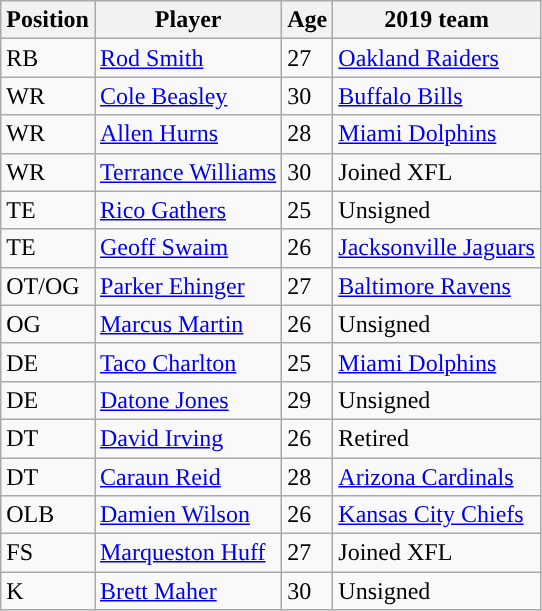<table class="wikitable">
<tr>
<th>Position</th>
<th>Player</th>
<th>Age</th>
<th>2019 team</th>
</tr>
<tr>
<td>RB</td>
<td><a href='#'>Rod Smith</a></td>
<td>27</td>
<td><a href='#'>Oakland Raiders</a></td>
</tr>
<tr>
<td>WR</td>
<td><a href='#'>Cole Beasley</a></td>
<td>30</td>
<td><a href='#'>Buffalo Bills</a></td>
</tr>
<tr>
<td>WR</td>
<td><a href='#'>Allen Hurns</a></td>
<td>28</td>
<td><a href='#'>Miami Dolphins</a></td>
</tr>
<tr>
<td>WR</td>
<td><a href='#'>Terrance Williams</a></td>
<td>30</td>
<td>Joined XFL</td>
</tr>
<tr>
<td>TE</td>
<td><a href='#'>Rico Gathers</a></td>
<td>25</td>
<td>Unsigned</td>
</tr>
<tr>
<td>TE</td>
<td><a href='#'>Geoff Swaim</a></td>
<td>26</td>
<td><a href='#'>Jacksonville Jaguars</a></td>
</tr>
<tr>
<td>OT/OG</td>
<td><a href='#'>Parker Ehinger</a></td>
<td>27</td>
<td><a href='#'>Baltimore Ravens</a></td>
</tr>
<tr>
<td>OG</td>
<td><a href='#'>Marcus Martin</a></td>
<td>26</td>
<td>Unsigned</td>
</tr>
<tr>
<td>DE</td>
<td><a href='#'>Taco Charlton</a></td>
<td>25</td>
<td><a href='#'>Miami Dolphins</a></td>
</tr>
<tr>
<td>DE</td>
<td><a href='#'>Datone Jones</a></td>
<td>29</td>
<td>Unsigned</td>
</tr>
<tr>
<td>DT</td>
<td><a href='#'>David Irving</a></td>
<td>26</td>
<td>Retired</td>
</tr>
<tr>
<td>DT</td>
<td><a href='#'>Caraun Reid</a></td>
<td>28</td>
<td><a href='#'>Arizona Cardinals</a></td>
</tr>
<tr>
<td>OLB</td>
<td><a href='#'>Damien Wilson</a></td>
<td>26</td>
<td><a href='#'>Kansas City Chiefs</a></td>
</tr>
<tr>
<td>FS</td>
<td><a href='#'>Marqueston Huff</a></td>
<td>27</td>
<td>Joined XFL</td>
</tr>
<tr>
<td>K</td>
<td><a href='#'>Brett Maher</a></td>
<td>30</td>
<td>Unsigned</td>
</tr>
</table>
